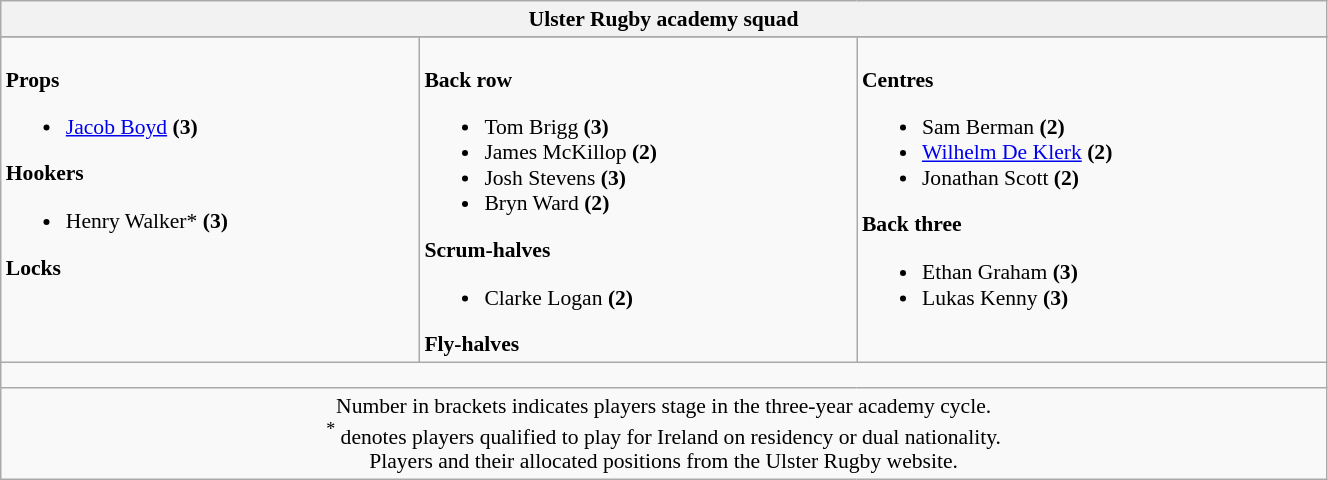<table class="wikitable" style="text-align:left; font-size:90%; width:70%">
<tr>
<th colspan="100%">Ulster Rugby academy squad</th>
</tr>
<tr>
</tr>
<tr valign="top">
<td><br><strong>Props</strong><ul><li> <a href='#'>Jacob Boyd</a> <strong>(3)</strong></li></ul><strong>Hookers</strong><ul><li> Henry Walker* <strong>(3)</strong></li></ul><strong>Locks</strong></td>
<td><br><strong>Back row</strong><ul><li> Tom Brigg <strong>(3)</strong></li><li> James McKillop <strong>(2)</strong></li><li> Josh Stevens <strong>(3)</strong></li><li> Bryn Ward <strong>(2)</strong></li></ul><strong>Scrum-halves</strong><ul><li> Clarke Logan <strong>(2)</strong></li></ul><strong>Fly-halves</strong></td>
<td><br><strong>Centres</strong><ul><li> Sam Berman <strong>(2)</strong></li><li> <a href='#'>Wilhelm De Klerk</a> <strong>(2)</strong></li><li> Jonathan Scott <strong>(2)</strong></li></ul><strong>Back three</strong><ul><li> Ethan Graham <strong>(3)</strong></li><li> Lukas Kenny <strong>(3)</strong></li></ul></td>
</tr>
<tr>
<td colspan="100%" style="height: 10px;"></td>
</tr>
<tr>
<td colspan="100%" style="text-align:center;">Number in brackets indicates players stage in the three-year academy cycle.<br> <sup>*</sup> denotes players qualified to play for Ireland on residency or dual nationality. <br> Players and their allocated positions from the Ulster Rugby website.</td>
</tr>
</table>
